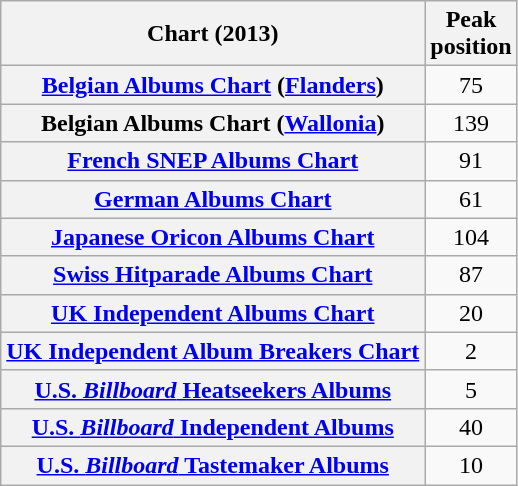<table class="wikitable sortable plainrowheaders" style="text-align:center">
<tr>
<th scope="col">Chart (2013)</th>
<th scope="col">Peak<br>position</th>
</tr>
<tr>
<th scope="row"><a href='#'>Belgian Albums Chart</a> (<a href='#'>Flanders</a>)</th>
<td>75</td>
</tr>
<tr>
<th scope="row">Belgian Albums Chart (<a href='#'>Wallonia</a>)</th>
<td>139</td>
</tr>
<tr>
<th scope="row"><a href='#'>French SNEP Albums Chart</a></th>
<td>91</td>
</tr>
<tr>
<th scope="row"><a href='#'>German Albums Chart</a></th>
<td>61</td>
</tr>
<tr>
<th scope="row"><a href='#'>Japanese Oricon Albums Chart</a></th>
<td>104</td>
</tr>
<tr>
<th scope="row"><a href='#'>Swiss Hitparade Albums Chart</a></th>
<td>87</td>
</tr>
<tr>
<th scope="row"><a href='#'>UK Independent Albums Chart</a></th>
<td>20</td>
</tr>
<tr>
<th scope="row"><a href='#'>UK Independent Album Breakers Chart</a></th>
<td>2</td>
</tr>
<tr>
<th scope="row"><a href='#'>U.S. <em>Billboard</em> Heatseekers Albums</a></th>
<td>5</td>
</tr>
<tr>
<th scope="row"><a href='#'>U.S. <em>Billboard</em> Independent Albums</a></th>
<td>40</td>
</tr>
<tr>
<th scope="row"><a href='#'>U.S. <em>Billboard</em> Tastemaker Albums</a></th>
<td>10</td>
</tr>
</table>
